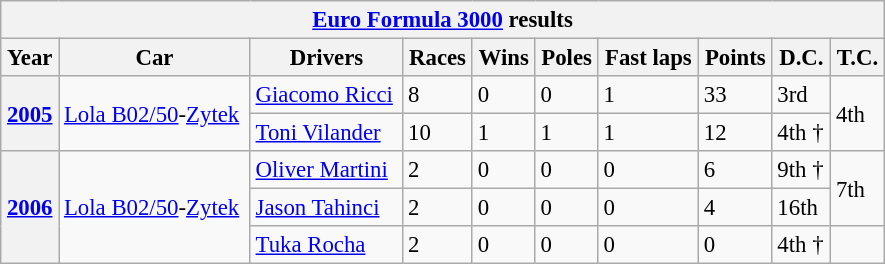<table class="wikitable collapsible collapsed" style="font-size:95%; width:590px">
<tr>
<th colspan=10><a href='#'>Euro Formula 3000</a> results</th>
</tr>
<tr>
<th>Year</th>
<th>Car</th>
<th>Drivers</th>
<th>Races</th>
<th>Wins</th>
<th>Poles</th>
<th>Fast laps</th>
<th>Points</th>
<th>D.C.</th>
<th>T.C.</th>
</tr>
<tr>
<th rowspan=2><strong><a href='#'>2005</a></strong></th>
<td rowspan=2><a href='#'>Lola B02/50</a>-<a href='#'>Zytek</a></td>
<td> <a href='#'>Giacomo Ricci</a></td>
<td>8</td>
<td>0</td>
<td>0</td>
<td>1</td>
<td>33</td>
<td>3rd</td>
<td rowspan=2>4th</td>
</tr>
<tr>
<td> <a href='#'>Toni Vilander</a></td>
<td>10</td>
<td>1</td>
<td>1</td>
<td>1</td>
<td>12</td>
<td>4th †</td>
</tr>
<tr>
<th rowspan=3><strong><a href='#'>2006</a></strong></th>
<td rowspan=3><a href='#'>Lola B02/50</a>-<a href='#'>Zytek</a></td>
<td> <a href='#'>Oliver Martini</a></td>
<td>2</td>
<td>0</td>
<td>0</td>
<td>0</td>
<td>6</td>
<td>9th †</td>
<td rowspan=2>7th</td>
</tr>
<tr>
<td> <a href='#'>Jason Tahinci</a></td>
<td>2</td>
<td>0</td>
<td>0</td>
<td>0</td>
<td>4</td>
<td>16th</td>
</tr>
<tr>
<td> <a href='#'>Tuka Rocha</a></td>
<td>2</td>
<td>0</td>
<td>0</td>
<td>0</td>
<td>0</td>
<td>4th  †</td>
</tr>
</table>
